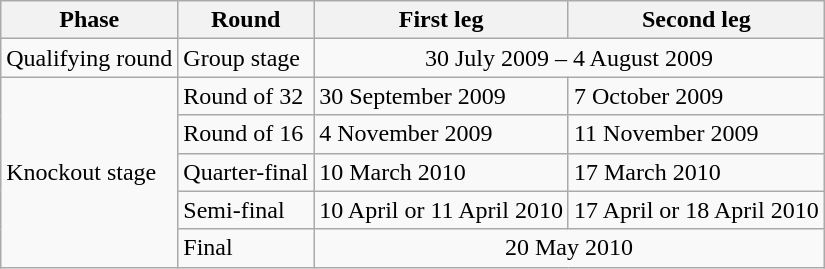<table class="wikitable" border="1">
<tr>
<th>Phase</th>
<th>Round</th>
<th>First leg</th>
<th>Second leg</th>
</tr>
<tr align="left">
<td>Qualifying round</td>
<td>Group stage</td>
<td colspan="2" align="center">30 July 2009 – 4 August 2009</td>
</tr>
<tr align="left">
<td rowspan="5">Knockout stage</td>
<td>Round of 32</td>
<td>30 September 2009</td>
<td>7 October 2009</td>
</tr>
<tr align="left">
<td>Round of 16</td>
<td>4 November 2009</td>
<td>11 November 2009</td>
</tr>
<tr align="left">
<td>Quarter-final</td>
<td>10 March 2010</td>
<td>17 March 2010</td>
</tr>
<tr align="left">
<td>Semi-final</td>
<td>10 April or 11 April 2010</td>
<td>17 April or 18 April 2010</td>
</tr>
<tr align="left">
<td>Final</td>
<td colspan="2" align="center">20 May 2010</td>
</tr>
</table>
